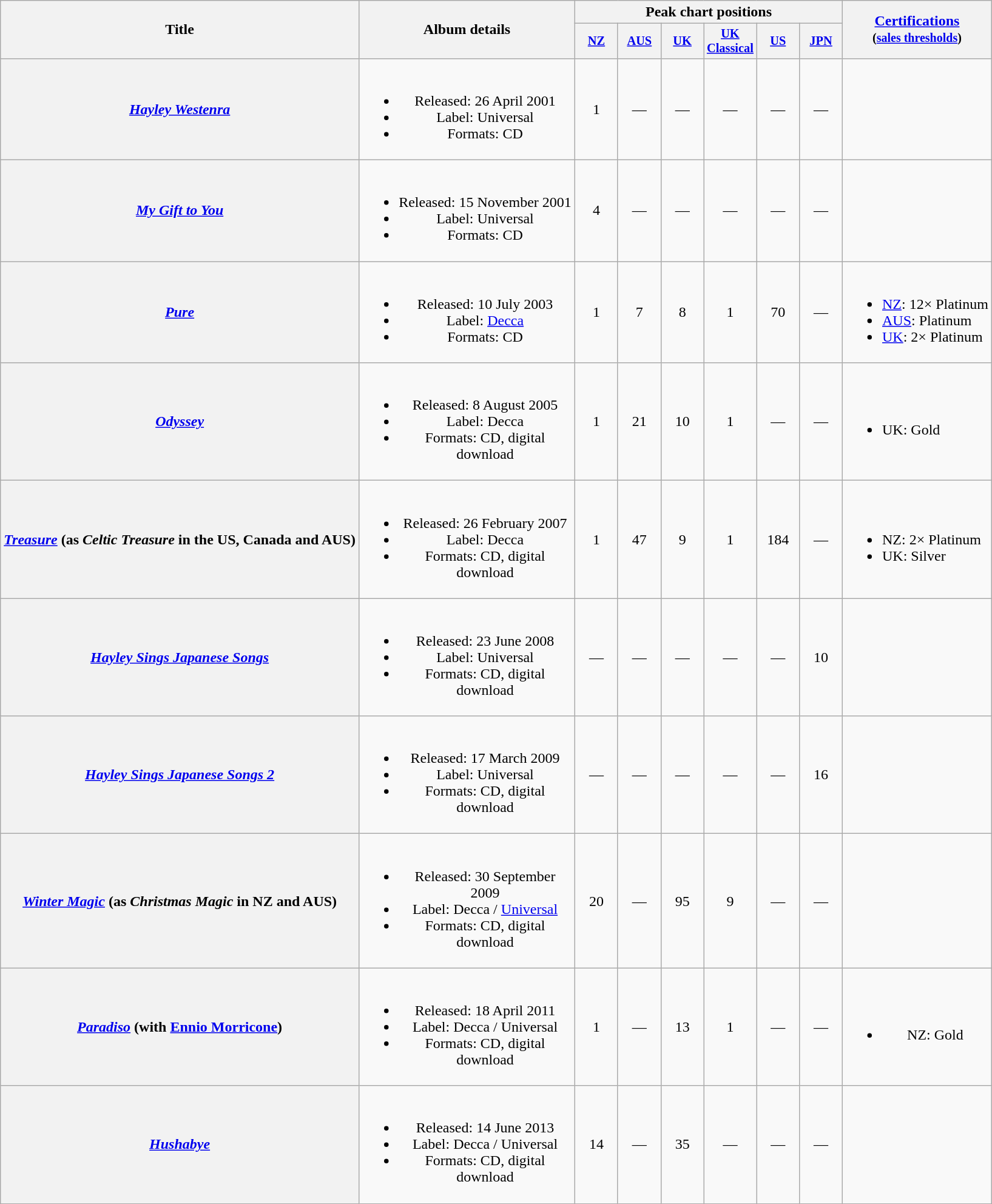<table class="wikitable plainrowheaders" style="text-align:center;">
<tr>
<th rowspan="2">Title</th>
<th rowspan="2" style="width:230px;">Album details</th>
<th colspan="6">Peak chart positions</th>
<th rowspan="2"><a href='#'>Certifications</a><br><small>(<a href='#'>sales thresholds</a>)</small></th>
</tr>
<tr>
<th style="width:3em;font-size:85%"><a href='#'>NZ</a><br></th>
<th style="width:3em;font-size:85%"><a href='#'>AUS</a><br></th>
<th style="width:3em;font-size:85%"><a href='#'>UK</a><br></th>
<th style="width:3em;font-size:85%"><a href='#'>UK<br>Classical</a><br></th>
<th style="width:3em;font-size:85%"><a href='#'>US</a><br></th>
<th style="width:3em;font-size:85%"><a href='#'>JPN</a></th>
</tr>
<tr>
<th scope="row"><em><a href='#'>Hayley Westenra</a></em></th>
<td><br><ul><li>Released: 26 April 2001</li><li>Label: Universal</li><li>Formats: CD</li></ul></td>
<td>1</td>
<td>—</td>
<td>—</td>
<td>—</td>
<td>—</td>
<td>—</td>
<td align=left></td>
</tr>
<tr>
<th scope="row"><em><a href='#'>My Gift to You</a></em></th>
<td><br><ul><li>Released: 15 November 2001</li><li>Label: Universal</li><li>Formats: CD</li></ul></td>
<td>4</td>
<td>—</td>
<td>—</td>
<td>—</td>
<td>—</td>
<td>—</td>
<td align=left></td>
</tr>
<tr>
<th scope="row"><em><a href='#'>Pure</a></em></th>
<td><br><ul><li>Released: 10 July 2003</li><li>Label: <a href='#'>Decca</a></li><li>Formats: CD</li></ul></td>
<td>1</td>
<td>7</td>
<td>8</td>
<td>1</td>
<td>70</td>
<td>—</td>
<td align=left><br><ul><li><a href='#'>NZ</a>: 12× Platinum</li><li><a href='#'>AUS</a>: Platinum</li><li><a href='#'>UK</a>: 2× Platinum</li></ul></td>
</tr>
<tr>
<th scope="row"><em><a href='#'>Odyssey</a></em></th>
<td><br><ul><li>Released: 8 August 2005</li><li>Label: Decca</li><li>Formats: CD, digital download</li></ul></td>
<td>1</td>
<td>21</td>
<td>10</td>
<td>1</td>
<td>—</td>
<td>—</td>
<td align=left><br><ul><li>UK: Gold</li></ul></td>
</tr>
<tr>
<th scope="row"><em><a href='#'>Treasure</a></em> (as <em>Celtic Treasure</em> in the US, Canada and AUS)</th>
<td><br><ul><li>Released: 26 February 2007</li><li>Label: Decca</li><li>Formats: CD, digital download</li></ul></td>
<td>1</td>
<td>47</td>
<td>9</td>
<td>1</td>
<td>184</td>
<td>—</td>
<td align=left><br><ul><li>NZ: 2× Platinum</li><li>UK: Silver</li></ul></td>
</tr>
<tr>
<th scope="row"><em><a href='#'>Hayley Sings Japanese Songs</a></em></th>
<td><br><ul><li>Released: 23 June 2008</li><li>Label: Universal</li><li>Formats: CD, digital download</li></ul></td>
<td>—</td>
<td>—</td>
<td>—</td>
<td>—</td>
<td>—</td>
<td>10</td>
<td align=left></td>
</tr>
<tr>
<th scope="row"><em><a href='#'>Hayley Sings Japanese Songs 2</a></em></th>
<td><br><ul><li>Released: 17 March 2009</li><li>Label: Universal</li><li>Formats: CD, digital download</li></ul></td>
<td>—</td>
<td>—</td>
<td>—</td>
<td>—</td>
<td>—</td>
<td>16</td>
<td align=left></td>
</tr>
<tr>
<th scope="row"><em><a href='#'>Winter Magic</a></em> (as <em>Christmas Magic</em> in NZ and AUS)</th>
<td><br><ul><li>Released: 30 September 2009</li><li>Label: Decca / <a href='#'>Universal</a></li><li>Formats: CD, digital download</li></ul></td>
<td>20</td>
<td>—</td>
<td>95</td>
<td>9</td>
<td>—</td>
<td>—</td>
<td align=left></td>
</tr>
<tr>
<th scope="row"><em><a href='#'>Paradiso</a></em> (with <a href='#'>Ennio Morricone</a>)</th>
<td><br><ul><li>Released: 18 April 2011</li><li>Label: Decca / Universal</li><li>Formats: CD, digital download</li></ul></td>
<td>1</td>
<td>—</td>
<td>13</td>
<td>1</td>
<td>—</td>
<td>—</td>
<td><br><ul><li>NZ: Gold</li></ul></td>
</tr>
<tr>
<th scope="row"><em><a href='#'>Hushabye</a></em></th>
<td><br><ul><li>Released: 14 June 2013</li><li>Label: Decca / Universal</li><li>Formats: CD, digital download</li></ul></td>
<td>14</td>
<td>—</td>
<td>35</td>
<td>—</td>
<td>—</td>
<td>—</td>
<td></td>
</tr>
</table>
